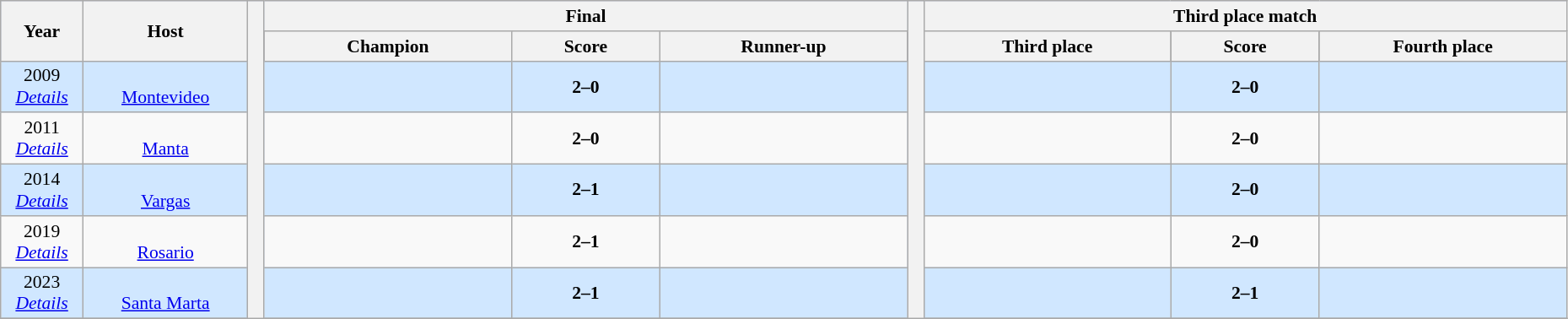<table class="wikitable" style="font-size:90%; width: 98%; text-align: center;">
<tr bgcolor=#C1D8FF>
<th rowspan=2 width=5%>Year</th>
<th rowspan=2 width=10%>Host</th>
<th width=1% rowspan=100 bgcolor=ffffff></th>
<th colspan=3>Final</th>
<th width=1% rowspan=100 bgcolor=ffffff></th>
<th colspan=3>Third place match</th>
</tr>
<tr bgcolor=FEF>
<th width=15%>Champion</th>
<th width=9%>Score</th>
<th width=15%>Runner-up</th>
<th width=15%>Third place</th>
<th width=9%>Score</th>
<th width=15%>Fourth place</th>
</tr>
<tr bgcolor=#D0E7FF>
<td>2009<br><em><a href='#'>Details</a></em></td>
<td><br><a href='#'>Montevideo</a></td>
<td><strong></strong></td>
<td><strong> 2–0 </strong></td>
<td></td>
<td></td>
<td><strong> 2–0 </strong></td>
<td></td>
</tr>
<tr>
<td>2011<br><em><a href='#'>Details</a></em></td>
<td><br><a href='#'>Manta</a></td>
<td><strong></strong></td>
<td><strong> 2–0 </strong></td>
<td></td>
<td></td>
<td><strong> 2–0 </strong></td>
<td></td>
</tr>
<tr bgcolor=#D0E7FF>
<td>2014<br><em><a href='#'>Details</a></em></td>
<td><br><a href='#'>Vargas</a></td>
<td><strong></strong></td>
<td><strong> 2–1 </strong></td>
<td></td>
<td></td>
<td><strong> 2–0 </strong></td>
<td></td>
</tr>
<tr>
<td>2019<br><em><a href='#'>Details</a></em></td>
<td><br><a href='#'>Rosario</a></td>
<td><strong></strong></td>
<td><strong> 2–1 </strong></td>
<td></td>
<td></td>
<td><strong> 2–0 </strong></td>
<td></td>
</tr>
<tr bgcolor=#D0E7FF>
<td>2023<br><em><a href='#'>Details</a></em></td>
<td><br><a href='#'>Santa Marta</a></td>
<td><strong></strong></td>
<td><strong> 2–1 </strong></td>
<td></td>
<td></td>
<td><strong> 2–1 </strong></td>
<td></td>
</tr>
<tr>
</tr>
</table>
